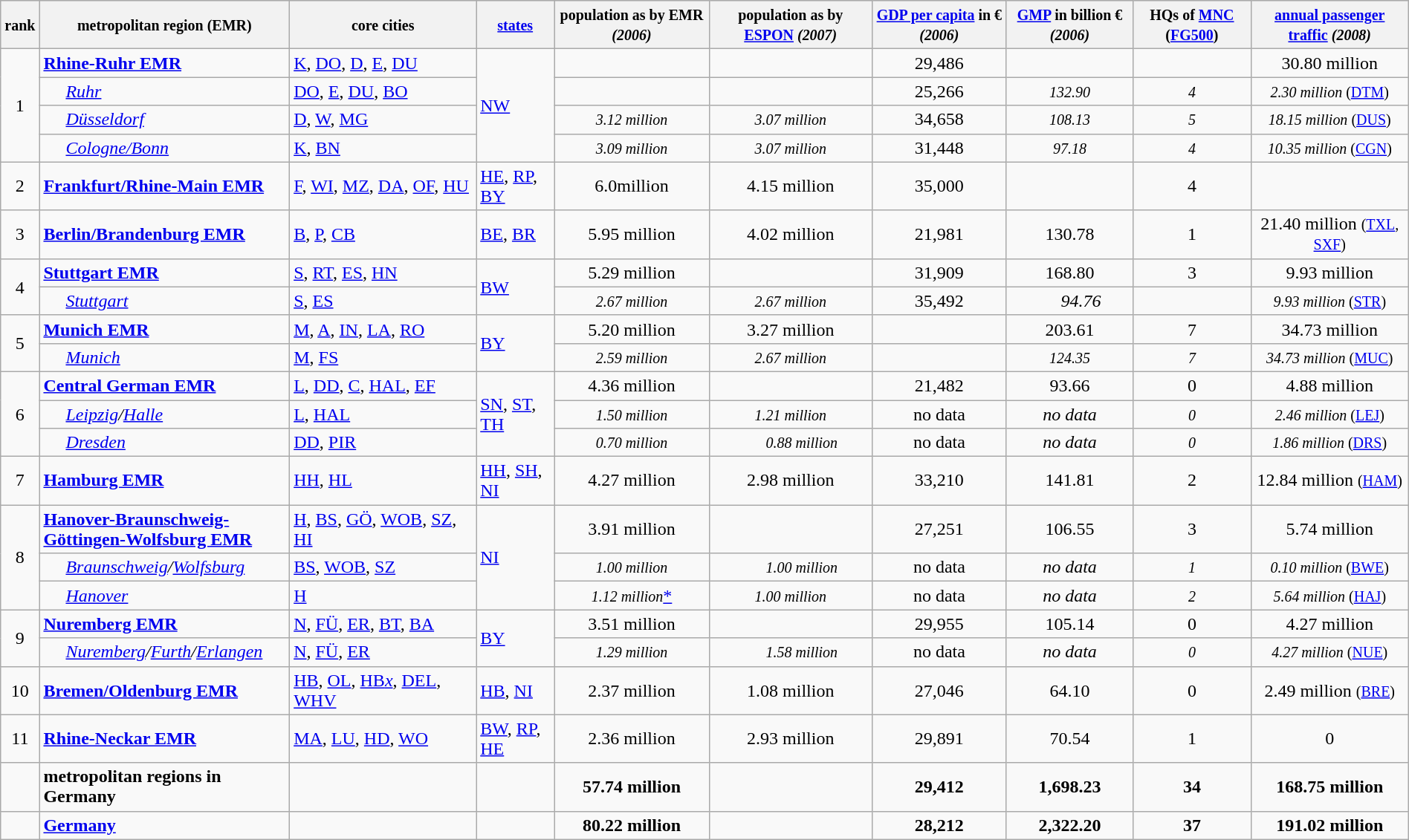<table class="wikitable sortable" style="margin: 0 auto; border-collapse: collapse; text-align: center; empty-cells:show; clear: both;">
<tr bgcolor=#DDDDDD>
<th><small>rank<br></small></th>
<th><small>metropolitan region (EMR)<br></small></th>
<th><small>core cities<br></small></th>
<th><small><a href='#'>states</a><br></small></th>
<th data-sort-type="number"><small>population as by EMR <em>(2006)</em></small></th>
<th data-sort-type="number"><small>population as by <a href='#'>ESPON</a> <em>(2007)</em></small></th>
<th data-sort-type="number"><small><a href='#'>GDP per capita</a> in € <em>(2006)</em></small></th>
<th data-sort-type="number"><small><a href='#'>GMP</a> in billion € <em>(2006)</em></small></th>
<th data-sort-type="number"><small>HQs of <a href='#'>MNC</a> (<a href='#'>FG500</a>)</small></th>
<th data-sort-type="number"><small><a href='#'>annual passenger traffic</a>  <em>(2008)</em></small></th>
</tr>
<tr>
<td align="center" rowspan="4">1</td>
<td style="text-align:left"><strong><a href='#'>Rhine-Ruhr EMR</a></strong></td>
<td style="text-align:left" width="160px"><a href='#'>K</a>, <a href='#'>DO</a>, <a href='#'>D</a>, <a href='#'>E</a>, <a href='#'>DU</a></td>
<td style="text-align:left" rowspan="4"><a href='#'>NW</a></td>
<td></td>
<td></td>
<td>29,486</td>
<td></td>
<td></td>
<td>30.80 million</td>
</tr>
<tr>
<td align=left style="text-indent:20px"><em><a href='#'>Ruhr</a></em></td>
<td style="text-align:left"><a href='#'>DO</a>, <a href='#'>E</a>, <a href='#'>DU</a>, <a href='#'>BO</a></td>
<td></td>
<td></td>
<td>25,266</td>
<td><small><em>132.90</em></small></td>
<td><small><em>4</em></small></td>
<td><small><em>2.30 million</em> (<a href='#'>DTM</a>)</small></td>
</tr>
<tr>
<td align=left style="text-indent:20px"><em><a href='#'>Düsseldorf</a></em></td>
<td style="text-align:left"><a href='#'>D</a>, <a href='#'>W</a>, <a href='#'>MG</a></td>
<td><small><em>3.12 million</em></small></td>
<td><small><em>3.07 million</em></small></td>
<td>34,658</td>
<td><small><em>108.13</em></small></td>
<td><small><em>5</em></small></td>
<td><small><em>18.15 million</em> (<a href='#'>DUS</a>)</small></td>
</tr>
<tr>
<td align=left style="text-indent:20px"><em><a href='#'>Cologne/Bonn</a></em></td>
<td style="text-align:left"><a href='#'>K</a>, <a href='#'>BN</a></td>
<td><small><em>3.09 million</em></small></td>
<td><small><em>3.07 million</em></small></td>
<td>31,448</td>
<td><small><em>97.18</em></small></td>
<td><small><em>4</em></small></td>
<td><small><em>10.35 million</em> (<a href='#'>CGN</a>)</small></td>
</tr>
<tr>
<td>2</td>
<td style="text-align:left"><strong><a href='#'>Frankfurt/Rhine-Main EMR</a></strong></td>
<td style="text-align:left"><a href='#'>F</a>, <a href='#'>WI</a>, <a href='#'>MZ</a>, <a href='#'>DA</a>, <a href='#'>OF</a>, <a href='#'>HU</a></td>
<td style="text-align:left"><a href='#'>HE</a>, <a href='#'>RP</a>, <a href='#'>BY</a></td>
<td>6.0million</td>
<td>4.15 million</td>
<td>35,000</td>
<td></td>
<td>4</td>
<td></td>
</tr>
<tr>
<td>3</td>
<td style="text-align:left"><strong><a href='#'>Berlin/Brandenburg EMR</a></strong></td>
<td style="text-align:left"><a href='#'>B</a>, <a href='#'>P</a>, <a href='#'>CB</a></td>
<td style="text-align:left"><a href='#'>BE</a>, <a href='#'>BR</a></td>
<td>5.95 million</td>
<td>4.02 million</td>
<td>21,981</td>
<td>130.78</td>
<td>1</td>
<td>21.40 million <small>(<a href='#'>TXL</a>, <a href='#'>SXF</a>)</small></td>
</tr>
<tr>
<td align="center" rowspan="2">4</td>
<td style="text-align:left"><strong><a href='#'>Stuttgart EMR</a></strong></td>
<td style="text-align:left"><a href='#'>S</a>, <a href='#'>RT</a>, <a href='#'>ES</a>, <a href='#'>HN</a></td>
<td style="text-align:left" rowspan="2"><a href='#'>BW</a></td>
<td>5.29 million</td>
<td></td>
<td>31,909</td>
<td>168.80</td>
<td>3</td>
<td>9.93 million</td>
</tr>
<tr>
<td align=left style="text-indent:20px"><em><a href='#'>Stuttgart</a></em></td>
<td style="text-align:left"><a href='#'>S</a>, <a href='#'>ES</a></td>
<td><small><em>2.67 million</em></small></td>
<td><small><em>2.67 million</em></small></td>
<td>35,492</td>
<td align=center style="text-indent:20px"><em>94.76</em></td>
<td></td>
<td><small><em>9.93 million</em> (<a href='#'>STR</a>)</small></td>
</tr>
<tr>
<td align="center" rowspan="2">5</td>
<td style="text-align:left"><strong><a href='#'>Munich EMR</a></strong></td>
<td style="text-align:left"><a href='#'>M</a>, <a href='#'>A</a>, <a href='#'>IN</a>, <a href='#'>LA</a>, <a href='#'>RO</a></td>
<td style="text-align:left" rowspan="2"><a href='#'>BY</a></td>
<td>5.20 million</td>
<td>3.27 million</td>
<td></td>
<td>203.61</td>
<td>7</td>
<td>34.73 million</td>
</tr>
<tr>
<td align=left style="text-indent:20px"><em><a href='#'>Munich</a></em></td>
<td style="text-align:left"><a href='#'>M</a>, <a href='#'>FS</a></td>
<td><small><em>2.59 million</em></small></td>
<td><small><em>2.67 million</em></small></td>
<td></td>
<td><small><em>124.35</em></small></td>
<td><small><em>7</em></small></td>
<td><small><em>34.73 million</em> (<a href='#'>MUC</a>)</small></td>
</tr>
<tr>
<td align="center" rowspan="3">6</td>
<td style="text-align:left"><strong><a href='#'>Central German EMR</a></strong></td>
<td style="text-align:left"><a href='#'>L</a>, <a href='#'>DD</a>, <a href='#'>C</a>, <a href='#'>HAL</a>, <a href='#'>EF</a></td>
<td style="text-align:left" rowspan="3"><a href='#'>SN</a>, <a href='#'>ST</a>, <a href='#'>TH</a></td>
<td>4.36 million</td>
<td></td>
<td>21,482</td>
<td>93.66</td>
<td>0</td>
<td>4.88 million</td>
</tr>
<tr>
<td align=left style="text-indent:20px"><em><a href='#'>Leipzig</a>/<a href='#'>Halle</a></em></td>
<td style="text-align:left"><a href='#'>L</a>, <a href='#'>HAL</a></td>
<td><small><em>1.50 million</em></small></td>
<td><small><em>1.21 million</em></small></td>
<td>no data</td>
<td><em>no data</em></td>
<td><small><em>0</em></small></td>
<td><small><em>2.46 million</em> (<a href='#'>LEJ</a>)</small></td>
</tr>
<tr>
<td align=left style="text-indent:20px"><em><a href='#'>Dresden</a></em></td>
<td style="text-align:left"><a href='#'>DD</a>, <a href='#'>PIR</a></td>
<td><small><em>0.70 million</em></small></td>
<td align=center style="text-indent:20px"><small><em>0.88 million</em></small></td>
<td>no data</td>
<td><em>no data</em></td>
<td><small><em>0</em></small></td>
<td><small><em>1.86 million</em> (<a href='#'>DRS</a>)</small></td>
</tr>
<tr>
<td>7</td>
<td style="text-align:left"><strong><a href='#'>Hamburg EMR</a></strong></td>
<td style="text-align:left"><a href='#'>HH</a>, <a href='#'>HL</a></td>
<td style="text-align:left"><a href='#'>HH</a>, <a href='#'>SH</a>, <a href='#'>NI</a></td>
<td>4.27 million</td>
<td>2.98 million</td>
<td>33,210</td>
<td>141.81</td>
<td>2</td>
<td>12.84 million <small>(<a href='#'>HAM</a>)</small></td>
</tr>
<tr>
<td align="center" rowspan="3">8</td>
<td style="text-align:left"><strong><a href='#'>Hanover-Braunschweig-<br>Göttingen-Wolfsburg EMR</a></strong></td>
<td style="text-align:left"><a href='#'>H</a>, <a href='#'>BS</a>, <a href='#'>GÖ</a>, <a href='#'>WOB</a>, <a href='#'>SZ</a>, <a href='#'>HI</a></td>
<td style="text-align:left" rowspan="3"><a href='#'>NI</a></td>
<td>3.91 million</td>
<td></td>
<td>27,251</td>
<td>106.55</td>
<td>3</td>
<td>5.74 million</td>
</tr>
<tr>
<td align=left style="text-indent:20px"><em><a href='#'>Braunschweig</a>/<a href='#'>Wolfsburg</a></em></td>
<td style="text-align:left"><a href='#'>BS</a>, <a href='#'>WOB</a>, <a href='#'>SZ</a></td>
<td><small><em>1.00 million</em></small></td>
<td align=center style="text-indent:20px"><small><em>1.00 million</em></small></td>
<td>no data</td>
<td><em>no data</em></td>
<td><small><em>1</em></small></td>
<td><small><em>0.10 million</em> (<a href='#'>BWE</a>)</small></td>
</tr>
<tr>
<td align=left style="text-indent:20px"><em><a href='#'>Hanover</a></em></td>
<td style="text-align:left"><a href='#'>H</a></td>
<td><small><em>1.12 million</em></small><a href='#'>*</a></td>
<td><small><em>1.00 million</em></small></td>
<td>no data</td>
<td><em>no data</em></td>
<td><small><em>2</em></small></td>
<td><small><em>5.64 million</em> (<a href='#'>HAJ</a>)</small></td>
</tr>
<tr>
<td align="center" rowspan="2">9</td>
<td style="text-align:left"><strong><a href='#'>Nuremberg EMR</a></strong></td>
<td style="text-align:left"><a href='#'>N</a>, <a href='#'>FÜ</a>, <a href='#'>ER</a>, <a href='#'>BT</a>, <a href='#'>BA</a></td>
<td style="text-align:left" rowspan="2"><a href='#'>BY</a></td>
<td>3.51 million</td>
<td></td>
<td>29,955</td>
<td>105.14</td>
<td>0</td>
<td>4.27 million</td>
</tr>
<tr>
<td align=left style="text-indent:20px"><em><a href='#'>Nuremberg</a>/<a href='#'>Furth</a>/<a href='#'>Erlangen</a></em></td>
<td style="text-align:left"><a href='#'>N</a>, <a href='#'>FÜ</a>, <a href='#'>ER</a></td>
<td><small><em>1.29 million</em></small></td>
<td align=center style="text-indent:20px"><small><em>1.58 million</em></small></td>
<td>no data</td>
<td><em>no data</em></td>
<td><small><em>0</em></small></td>
<td><small><em>4.27 million</em> (<a href='#'>NUE</a>)</small></td>
</tr>
<tr>
<td>10</td>
<td style="text-align:left"><strong><a href='#'>Bremen/Oldenburg EMR</a></strong></td>
<td style="text-align:left"><a href='#'>HB</a>, <a href='#'>OL</a>, <a href='#'>HB<em>x</em></a>, <a href='#'>DEL</a>, <a href='#'>WHV</a></td>
<td style="text-align:left"><a href='#'>HB</a>, <a href='#'>NI</a></td>
<td>2.37 million</td>
<td>1.08 million</td>
<td>27,046</td>
<td>64.10</td>
<td>0</td>
<td>2.49 million <small>(<a href='#'>BRE</a>)</small></td>
</tr>
<tr>
<td>11</td>
<td style="text-align:left"><strong><a href='#'>Rhine-Neckar EMR</a></strong></td>
<td style="text-align:left"><a href='#'>MA</a>, <a href='#'>LU</a>, <a href='#'>HD</a>, <a href='#'>WO</a></td>
<td style="text-align:left"><a href='#'>BW</a>, <a href='#'>RP</a>, <a href='#'>HE</a></td>
<td>2.36 million</td>
<td>2.93 million</td>
<td>29,891</td>
<td>70.54</td>
<td>1</td>
<td>0</td>
</tr>
<tr>
<td></td>
<td style="text-align:left"><strong>metropolitan regions in Germany</strong></td>
<td></td>
<td></td>
<td><strong>57.74 million</strong></td>
<td></td>
<td><strong>29,412</strong></td>
<td><strong>1,698.23</strong></td>
<td><strong>34</strong></td>
<td><strong>168.75 million</strong></td>
</tr>
<tr>
<td></td>
<td style="text-align:left"><strong><a href='#'>Germany</a></strong></td>
<td></td>
<td></td>
<td><strong>80.22 million</strong></td>
<td></td>
<td><strong>28,212</strong></td>
<td><strong>2,322.20</strong></td>
<td><strong>37</strong></td>
<td><strong>191.02 million</strong></td>
</tr>
</table>
